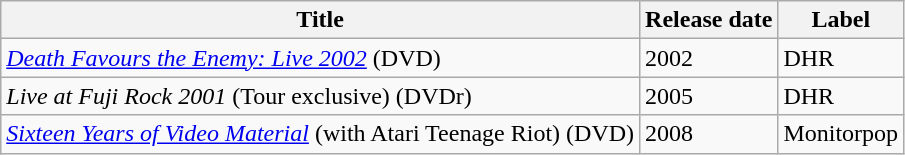<table class="wikitable">
<tr>
<th>Title</th>
<th>Release date</th>
<th>Label</th>
</tr>
<tr>
<td style="vertical-align:top;"><em><a href='#'>Death Favours the Enemy: Live 2002</a></em> (DVD)</td>
<td style="vertical-align:top;">2002</td>
<td style="vertical-align:top;">DHR</td>
</tr>
<tr>
<td style="vertical-align:top;"><em>Live at Fuji Rock 2001</em> (Tour exclusive) (DVDr)</td>
<td style="vertical-align:top;">2005</td>
<td style="vertical-align:top;">DHR</td>
</tr>
<tr>
<td style="vertical-align:top;"><em><a href='#'>Sixteen Years of Video Material</a></em> (with Atari Teenage Riot) (DVD)</td>
<td style="vertical-align:top;">2008</td>
<td style="vertical-align:top;">Monitorpop</td>
</tr>
</table>
